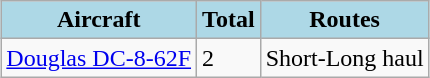<table class="wikitable" style="margin:1em auto;">
<tr>
<th style="background-color:lightblue;">Aircraft</th>
<th style="background-color:lightblue;">Total</th>
<th style="background-color:lightblue;">Routes</th>
</tr>
<tr>
<td><a href='#'>Douglas DC-8-62F</a></td>
<td>2</td>
<td>Short-Long haul</td>
</tr>
</table>
